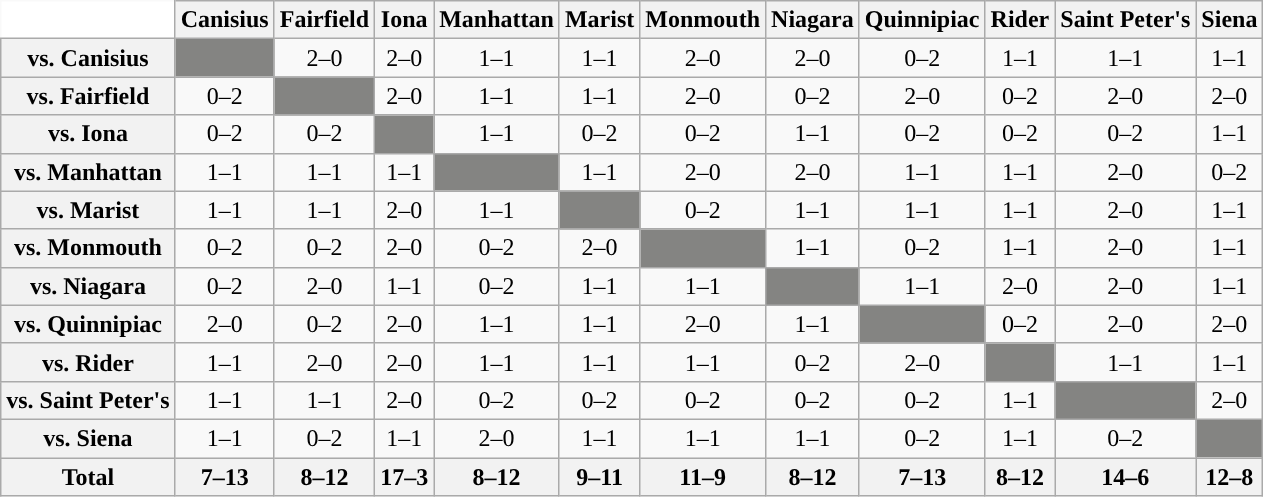<table class="wikitable" style="white-space:nowrap;">
<tr>
<th colspan=1 style="background:white; border-top-style:hidden; border-left-style:hidden;"   width=75> </th>
<th>Canisius</th>
<th>Fairfield</th>
<th>Iona</th>
<th>Manhattan</th>
<th>Marist</th>
<th>Monmouth</th>
<th>Niagara</th>
<th>Quinnipiac</th>
<th>Rider</th>
<th>Saint Peter's</th>
<th>Siena</th>
</tr>
<tr style="text-align:center;">
<th>vs. Canisius</th>
<td style="background:#848482;"></td>
<td>2–0</td>
<td>2–0</td>
<td>1–1</td>
<td>1–1</td>
<td>2–0</td>
<td>2–0</td>
<td>0–2</td>
<td>1–1</td>
<td>1–1</td>
<td>1–1</td>
</tr>
<tr style="text-align:center;">
<th>vs. Fairfield</th>
<td>0–2</td>
<td style="background:#848482;"></td>
<td>2–0</td>
<td>1–1</td>
<td>1–1</td>
<td>2–0</td>
<td>0–2</td>
<td>2–0</td>
<td>0–2</td>
<td>2–0</td>
<td>2–0</td>
</tr>
<tr style="text-align:center;">
<th>vs. Iona</th>
<td>0–2</td>
<td>0–2</td>
<td style="background:#848482;"></td>
<td>1–1</td>
<td>0–2</td>
<td>0–2</td>
<td>1–1</td>
<td>0–2</td>
<td>0–2</td>
<td>0–2</td>
<td>1–1</td>
</tr>
<tr style="text-align:center;">
<th>vs. Manhattan</th>
<td>1–1</td>
<td>1–1</td>
<td>1–1</td>
<td style="background:#848482;"></td>
<td>1–1</td>
<td>2–0</td>
<td>2–0</td>
<td>1–1</td>
<td>1–1</td>
<td>2–0</td>
<td>0–2</td>
</tr>
<tr style="text-align:center;">
<th>vs. Marist</th>
<td>1–1</td>
<td>1–1</td>
<td>2–0</td>
<td>1–1</td>
<td style="background:#848482;"></td>
<td>0–2</td>
<td>1–1</td>
<td>1–1</td>
<td>1–1</td>
<td>2–0</td>
<td>1–1</td>
</tr>
<tr style="text-align:center;">
<th>vs. Monmouth</th>
<td>0–2</td>
<td>0–2</td>
<td>2–0</td>
<td>0–2</td>
<td>2–0</td>
<td style="background:#848482;"></td>
<td>1–1</td>
<td>0–2</td>
<td>1–1</td>
<td>2–0</td>
<td>1–1</td>
</tr>
<tr style="text-align:center;">
<th>vs. Niagara</th>
<td>0–2</td>
<td>2–0</td>
<td>1–1</td>
<td>0–2</td>
<td>1–1</td>
<td>1–1</td>
<td style="background:#848482;"></td>
<td>1–1</td>
<td>2–0</td>
<td>2–0</td>
<td>1–1</td>
</tr>
<tr style="text-align:center;">
<th>vs. Quinnipiac</th>
<td>2–0</td>
<td>0–2</td>
<td>2–0</td>
<td>1–1</td>
<td>1–1</td>
<td>2–0</td>
<td>1–1</td>
<td style="background:#848482;"></td>
<td>0–2</td>
<td>2–0</td>
<td>2–0</td>
</tr>
<tr style="text-align:center;">
<th>vs. Rider</th>
<td>1–1</td>
<td>2–0</td>
<td>2–0</td>
<td>1–1</td>
<td>1–1</td>
<td>1–1</td>
<td>0–2</td>
<td>2–0</td>
<td style="background:#848482;"></td>
<td>1–1</td>
<td>1–1</td>
</tr>
<tr style="text-align:center;">
<th>vs. Saint Peter's</th>
<td>1–1</td>
<td>1–1</td>
<td>2–0</td>
<td>0–2</td>
<td>0–2</td>
<td>0–2</td>
<td>0–2</td>
<td>0–2</td>
<td>1–1</td>
<td style="background:#848482;"></td>
<td>2–0</td>
</tr>
<tr style="text-align:center;">
<th>vs. Siena</th>
<td>1–1</td>
<td>0–2</td>
<td>1–1</td>
<td>2–0</td>
<td>1–1</td>
<td>1–1</td>
<td>1–1</td>
<td>0–2</td>
<td>1–1</td>
<td>0–2</td>
<td style="background:#848482;"></td>
</tr>
<tr style="text-align:center;">
<th>Total</th>
<th>7–13</th>
<th>8–12</th>
<th>17–3</th>
<th>8–12</th>
<th>9–11</th>
<th>11–9</th>
<th>8–12</th>
<th>7–13</th>
<th>8–12</th>
<th>14–6</th>
<th>12–8</th>
</tr>
</table>
